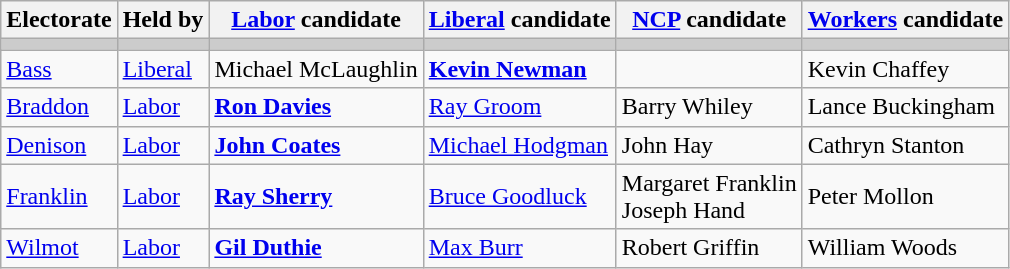<table class="wikitable">
<tr>
<th>Electorate</th>
<th>Held by</th>
<th><a href='#'>Labor</a> candidate</th>
<th><a href='#'>Liberal</a> candidate</th>
<th><a href='#'>NCP</a> candidate</th>
<th><a href='#'>Workers</a> candidate</th>
</tr>
<tr bgcolor="#cccccc">
<td></td>
<td></td>
<td></td>
<td></td>
<td></td>
<td></td>
</tr>
<tr>
<td><a href='#'>Bass</a></td>
<td><a href='#'>Liberal</a></td>
<td>Michael McLaughlin</td>
<td><strong><a href='#'>Kevin Newman</a></strong></td>
<td></td>
<td>Kevin Chaffey</td>
</tr>
<tr>
<td><a href='#'>Braddon</a></td>
<td><a href='#'>Labor</a></td>
<td><strong><a href='#'>Ron Davies</a></strong></td>
<td><a href='#'>Ray Groom</a></td>
<td>Barry Whiley</td>
<td>Lance Buckingham</td>
</tr>
<tr>
<td><a href='#'>Denison</a></td>
<td><a href='#'>Labor</a></td>
<td><strong><a href='#'>John Coates</a></strong></td>
<td><a href='#'>Michael Hodgman</a></td>
<td>John Hay</td>
<td>Cathryn Stanton</td>
</tr>
<tr>
<td><a href='#'>Franklin</a></td>
<td><a href='#'>Labor</a></td>
<td><strong><a href='#'>Ray Sherry</a></strong></td>
<td><a href='#'>Bruce Goodluck</a></td>
<td>Margaret Franklin<br>Joseph Hand</td>
<td>Peter Mollon</td>
</tr>
<tr>
<td><a href='#'>Wilmot</a></td>
<td><a href='#'>Labor</a></td>
<td><strong><a href='#'>Gil Duthie</a></strong></td>
<td><a href='#'>Max Burr</a></td>
<td>Robert Griffin</td>
<td>William Woods</td>
</tr>
</table>
